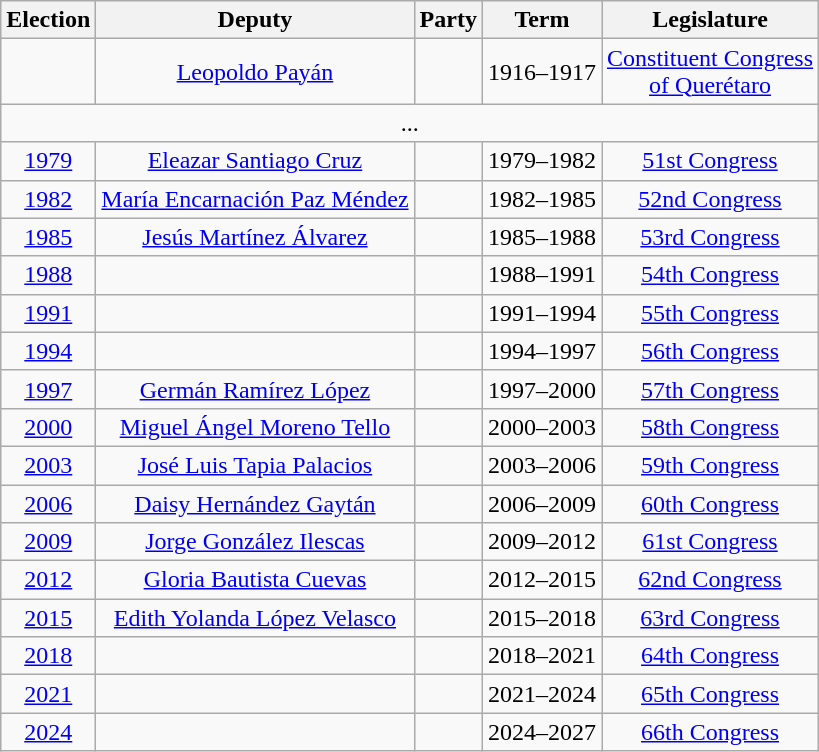<table class="wikitable sortable" style="text-align: center">
<tr>
<th>Election</th>
<th class="unsortable">Deputy</th>
<th class="unsortable">Party</th>
<th class="unsortable">Term</th>
<th class="unsortable">Legislature</th>
</tr>
<tr>
<td></td>
<td><a href='#'>Leopoldo Payán</a></td>
<td></td>
<td>1916–1917</td>
<td><a href='#'>Constituent Congress<br>of Querétaro</a></td>
</tr>
<tr>
<td colspan=6>...</td>
</tr>
<tr>
<td><a href='#'>1979</a></td>
<td><a href='#'>Eleazar Santiago Cruz</a></td>
<td></td>
<td>1979–1982</td>
<td><a href='#'>51st Congress</a></td>
</tr>
<tr>
<td><a href='#'>1982</a></td>
<td><a href='#'>María Encarnación Paz Méndez</a></td>
<td></td>
<td>1982–1985</td>
<td><a href='#'>52nd Congress</a></td>
</tr>
<tr>
<td><a href='#'>1985</a></td>
<td><a href='#'>Jesús Martínez Álvarez</a></td>
<td></td>
<td>1985–1988</td>
<td><a href='#'>53rd Congress</a></td>
</tr>
<tr>
<td><a href='#'>1988</a></td>
<td></td>
<td></td>
<td>1988–1991</td>
<td><a href='#'>54th Congress</a></td>
</tr>
<tr>
<td><a href='#'>1991</a></td>
<td></td>
<td></td>
<td>1991–1994</td>
<td><a href='#'>55th Congress</a></td>
</tr>
<tr>
<td><a href='#'>1994</a></td>
<td></td>
<td></td>
<td>1994–1997</td>
<td><a href='#'>56th Congress</a></td>
</tr>
<tr>
<td><a href='#'>1997</a></td>
<td><a href='#'>Germán Ramírez López</a></td>
<td></td>
<td>1997–2000</td>
<td><a href='#'>57th Congress</a></td>
</tr>
<tr>
<td><a href='#'>2000</a></td>
<td><a href='#'>Miguel Ángel Moreno Tello</a></td>
<td></td>
<td>2000–2003</td>
<td><a href='#'>58th Congress</a></td>
</tr>
<tr>
<td><a href='#'>2003</a></td>
<td><a href='#'>José Luis Tapia Palacios</a></td>
<td></td>
<td>2003–2006</td>
<td><a href='#'>59th Congress</a></td>
</tr>
<tr>
<td><a href='#'>2006</a></td>
<td><a href='#'>Daisy Hernández Gaytán</a></td>
<td></td>
<td>2006–2009</td>
<td><a href='#'>60th Congress</a></td>
</tr>
<tr>
<td><a href='#'>2009</a></td>
<td><a href='#'>Jorge González Ilescas</a></td>
<td></td>
<td>2009–2012</td>
<td><a href='#'>61st Congress</a></td>
</tr>
<tr>
<td><a href='#'>2012</a></td>
<td><a href='#'>Gloria Bautista Cuevas</a></td>
<td></td>
<td>2012–2015</td>
<td><a href='#'>62nd Congress</a></td>
</tr>
<tr>
<td><a href='#'>2015</a></td>
<td><a href='#'>Edith Yolanda López Velasco</a></td>
<td></td>
<td>2015–2018</td>
<td><a href='#'>63rd Congress</a></td>
</tr>
<tr>
<td><a href='#'>2018</a></td>
<td></td>
<td></td>
<td>2018–2021</td>
<td><a href='#'>64th Congress</a></td>
</tr>
<tr>
<td><a href='#'>2021</a></td>
<td></td>
<td></td>
<td>2021–2024</td>
<td><a href='#'>65th Congress</a></td>
</tr>
<tr>
<td><a href='#'>2024</a></td>
<td></td>
<td></td>
<td>2024–2027</td>
<td><a href='#'>66th Congress</a></td>
</tr>
</table>
